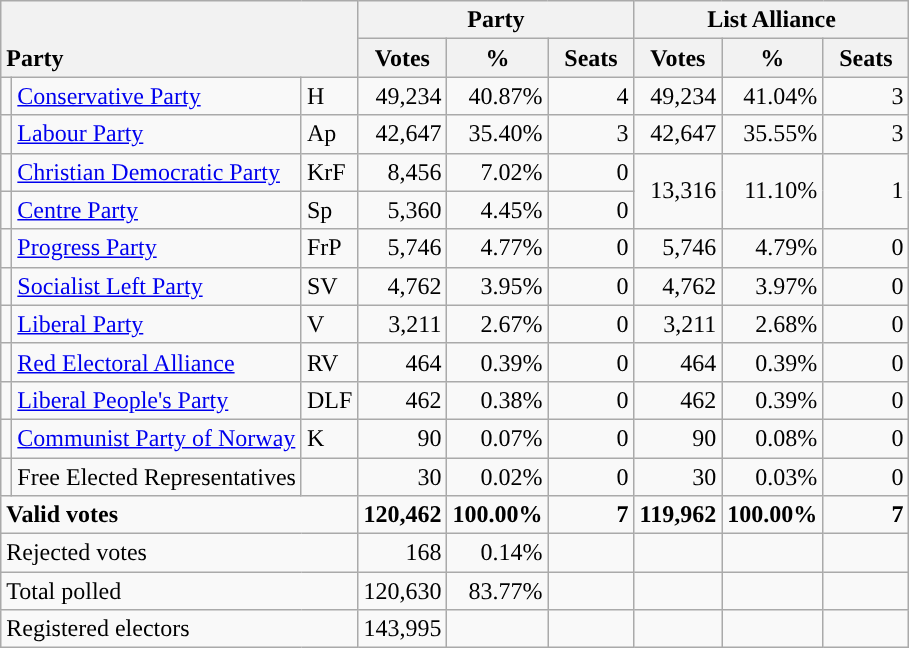<table class="wikitable" border="1" style="text-align:right;">
<tr>
<th style="text-align:left;" valign=bottom rowspan=2 colspan=3>Party</th>
<th colspan=3>Party</th>
<th colspan=3>List Alliance</th>
</tr>
<tr>
<th align=center valign=bottom width="50">Votes</th>
<th align=center valign=bottom width="50">%</th>
<th align=center valign=bottom width="50">Seats</th>
<th align=center valign=bottom width="50">Votes</th>
<th align=center valign=bottom width="50">%</th>
<th align=center valign=bottom width="50">Seats</th>
</tr>
<tr>
<td style="color:inherit;background:"></td>
<td align=left><a href='#'>Conservative Party</a></td>
<td align=left>H</td>
<td>49,234</td>
<td>40.87%</td>
<td>4</td>
<td>49,234</td>
<td>41.04%</td>
<td>3</td>
</tr>
<tr>
<td style="color:inherit;background:"></td>
<td align=left><a href='#'>Labour Party</a></td>
<td align=left>Ap</td>
<td>42,647</td>
<td>35.40%</td>
<td>3</td>
<td>42,647</td>
<td>35.55%</td>
<td>3</td>
</tr>
<tr>
<td style="color:inherit;background:"></td>
<td align=left><a href='#'>Christian Democratic Party</a></td>
<td align=left>KrF</td>
<td>8,456</td>
<td>7.02%</td>
<td>0</td>
<td rowspan=2>13,316</td>
<td rowspan=2>11.10%</td>
<td rowspan=2>1</td>
</tr>
<tr>
<td style="color:inherit;background:"></td>
<td align=left><a href='#'>Centre Party</a></td>
<td align=left>Sp</td>
<td>5,360</td>
<td>4.45%</td>
<td>0</td>
</tr>
<tr>
<td style="color:inherit;background:"></td>
<td align=left><a href='#'>Progress Party</a></td>
<td align=left>FrP</td>
<td>5,746</td>
<td>4.77%</td>
<td>0</td>
<td>5,746</td>
<td>4.79%</td>
<td>0</td>
</tr>
<tr>
<td style="color:inherit;background:"></td>
<td align=left><a href='#'>Socialist Left Party</a></td>
<td align=left>SV</td>
<td>4,762</td>
<td>3.95%</td>
<td>0</td>
<td>4,762</td>
<td>3.97%</td>
<td>0</td>
</tr>
<tr>
<td style="color:inherit;background:"></td>
<td align=left><a href='#'>Liberal Party</a></td>
<td align=left>V</td>
<td>3,211</td>
<td>2.67%</td>
<td>0</td>
<td>3,211</td>
<td>2.68%</td>
<td>0</td>
</tr>
<tr>
<td style="color:inherit;background:"></td>
<td align=left><a href='#'>Red Electoral Alliance</a></td>
<td align=left>RV</td>
<td>464</td>
<td>0.39%</td>
<td>0</td>
<td>464</td>
<td>0.39%</td>
<td>0</td>
</tr>
<tr>
<td style="color:inherit;background:"></td>
<td align=left><a href='#'>Liberal People's Party</a></td>
<td align=left>DLF</td>
<td>462</td>
<td>0.38%</td>
<td>0</td>
<td>462</td>
<td>0.39%</td>
<td>0</td>
</tr>
<tr>
<td style="color:inherit;background:"></td>
<td align=left><a href='#'>Communist Party of Norway</a></td>
<td align=left>K</td>
<td>90</td>
<td>0.07%</td>
<td>0</td>
<td>90</td>
<td>0.08%</td>
<td>0</td>
</tr>
<tr>
<td></td>
<td align=left>Free Elected Representatives</td>
<td align=left></td>
<td>30</td>
<td>0.02%</td>
<td>0</td>
<td>30</td>
<td>0.03%</td>
<td>0</td>
</tr>
<tr style="font-weight:bold">
<td align=left colspan=3>Valid votes</td>
<td>120,462</td>
<td>100.00%</td>
<td>7</td>
<td>119,962</td>
<td>100.00%</td>
<td>7</td>
</tr>
<tr>
<td align=left colspan=3>Rejected votes</td>
<td>168</td>
<td>0.14%</td>
<td></td>
<td></td>
<td></td>
<td></td>
</tr>
<tr>
<td align=left colspan=3>Total polled</td>
<td>120,630</td>
<td>83.77%</td>
<td></td>
<td></td>
<td></td>
<td></td>
</tr>
<tr>
<td align=left colspan=3>Registered electors</td>
<td>143,995</td>
<td></td>
<td></td>
<td></td>
<td></td>
</tr>
</table>
